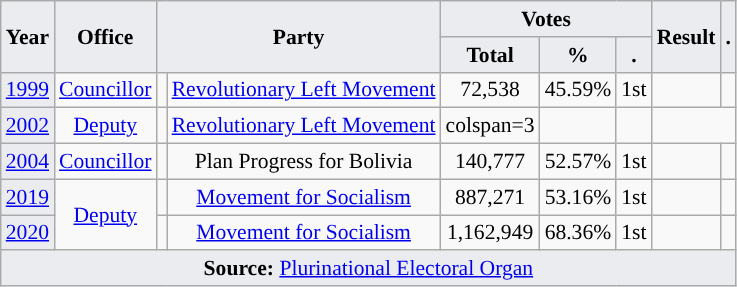<table class="wikitable" style="font-size:90%; text-align:center;">
<tr>
<th style="background-color:#EAECF0;" rowspan=2>Year</th>
<th style="background-color:#EAECF0;" rowspan=2>Office</th>
<th style="background-color:#EAECF0;" colspan=2 rowspan=2>Party</th>
<th style="background-color:#EAECF0;" colspan=3>Votes</th>
<th style="background-color:#EAECF0;" rowspan=2>Result</th>
<th style="background-color:#EAECF0;" rowspan=2>.</th>
</tr>
<tr>
<th style="background-color:#EAECF0;">Total</th>
<th style="background-color:#EAECF0;">%</th>
<th style="background-color:#EAECF0;">.</th>
</tr>
<tr>
<td style="background-color:#EAECF0;"><a href='#'>1999</a></td>
<td><a href='#'>Councillor</a></td>
<td style="background-color:"></td>
<td><a href='#'>Revolutionary Left Movement</a></td>
<td>72,538</td>
<td>45.59%</td>
<td>1st</td>
<td></td>
<td></td>
</tr>
<tr>
<td style="background-color:#EAECF0;"><a href='#'>2002</a></td>
<td><a href='#'>Deputy</a></td>
<td style="background-color:"></td>
<td><a href='#'>Revolutionary Left Movement</a></td>
<td>colspan=3 </td>
<td></td>
<td></td>
</tr>
<tr>
<td style="background-color:#EAECF0;"><a href='#'>2004</a></td>
<td><a href='#'>Councillor</a></td>
<td style="background-color:"></td>
<td>Plan Progress for Bolivia</td>
<td>140,777</td>
<td>52.57%</td>
<td>1st</td>
<td></td>
<td></td>
</tr>
<tr>
<td style="background-color:#EAECF0;"><a href='#'>2019</a></td>
<td rowspan=2><a href='#'>Deputy</a></td>
<td style="background-color:"></td>
<td><a href='#'>Movement for Socialism</a></td>
<td>887,271</td>
<td>53.16%</td>
<td>1st</td>
<td></td>
<td></td>
</tr>
<tr>
<td style="background-color:#EAECF0;"><a href='#'>2020</a></td>
<td style="background-color:"></td>
<td><a href='#'>Movement for Socialism</a></td>
<td>1,162,949</td>
<td>68.36%</td>
<td>1st</td>
<td></td>
<td></td>
</tr>
<tr>
<td style="background-color:#EAECF0;" colspan=9><strong>Source:</strong> <a href='#'>Plurinational Electoral Organ</a>  </td>
</tr>
</table>
